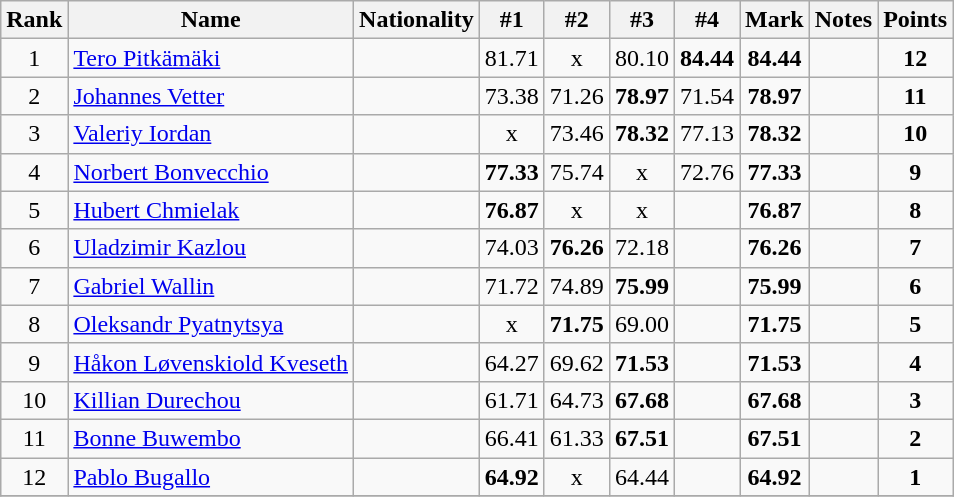<table class="wikitable sortable" style="text-align:center">
<tr>
<th>Rank</th>
<th>Name</th>
<th>Nationality</th>
<th>#1</th>
<th>#2</th>
<th>#3</th>
<th>#4</th>
<th>Mark</th>
<th>Notes</th>
<th>Points</th>
</tr>
<tr>
<td>1</td>
<td align=left><a href='#'>Tero Pitkämäki</a></td>
<td align=left></td>
<td>81.71</td>
<td>x</td>
<td>80.10</td>
<td><strong>84.44</strong></td>
<td><strong>84.44</strong></td>
<td></td>
<td><strong>12</strong></td>
</tr>
<tr>
<td>2</td>
<td align=left><a href='#'>Johannes Vetter</a></td>
<td align=left></td>
<td>73.38</td>
<td>71.26</td>
<td><strong>78.97</strong></td>
<td>71.54</td>
<td><strong>78.97</strong></td>
<td></td>
<td><strong>11</strong></td>
</tr>
<tr>
<td>3</td>
<td align=left><a href='#'>Valeriy Iordan</a></td>
<td align=left></td>
<td>x</td>
<td>73.46</td>
<td><strong>78.32</strong></td>
<td>77.13</td>
<td><strong>78.32</strong></td>
<td></td>
<td><strong>10</strong></td>
</tr>
<tr>
<td>4</td>
<td align=left><a href='#'>Norbert Bonvecchio</a></td>
<td align=left></td>
<td><strong>77.33</strong></td>
<td>75.74</td>
<td>x</td>
<td>72.76</td>
<td><strong>77.33</strong></td>
<td></td>
<td><strong>9</strong></td>
</tr>
<tr>
<td>5</td>
<td align=left><a href='#'>Hubert Chmielak</a></td>
<td align=left></td>
<td><strong>76.87</strong></td>
<td>x</td>
<td>x</td>
<td></td>
<td><strong>76.87</strong></td>
<td></td>
<td><strong>8</strong></td>
</tr>
<tr>
<td>6</td>
<td align=left><a href='#'>Uladzimir Kazlou</a></td>
<td align=left></td>
<td>74.03</td>
<td><strong>76.26</strong></td>
<td>72.18</td>
<td></td>
<td><strong>76.26</strong></td>
<td></td>
<td><strong>7</strong></td>
</tr>
<tr>
<td>7</td>
<td align=left><a href='#'>Gabriel Wallin</a></td>
<td align=left></td>
<td>71.72</td>
<td>74.89</td>
<td><strong>75.99</strong></td>
<td></td>
<td><strong>75.99</strong></td>
<td></td>
<td><strong>6</strong></td>
</tr>
<tr>
<td>8</td>
<td align=left><a href='#'>Oleksandr Pyatnytsya</a></td>
<td align=left></td>
<td>x</td>
<td><strong>71.75</strong></td>
<td>69.00</td>
<td></td>
<td><strong>71.75</strong></td>
<td></td>
<td><strong>5</strong></td>
</tr>
<tr>
<td>9</td>
<td align=left><a href='#'>Håkon Løvenskiold Kveseth</a></td>
<td align=left></td>
<td>64.27</td>
<td>69.62</td>
<td><strong>71.53</strong></td>
<td></td>
<td><strong>71.53</strong></td>
<td></td>
<td><strong>4</strong></td>
</tr>
<tr>
<td>10</td>
<td align=left><a href='#'>Killian Durechou</a></td>
<td align=left></td>
<td>61.71</td>
<td>64.73</td>
<td><strong>67.68</strong></td>
<td></td>
<td><strong>67.68</strong></td>
<td></td>
<td><strong>3</strong></td>
</tr>
<tr>
<td>11</td>
<td align=left><a href='#'>Bonne Buwembo</a></td>
<td align=left></td>
<td>66.41</td>
<td>61.33</td>
<td><strong>67.51</strong></td>
<td></td>
<td><strong>67.51</strong></td>
<td></td>
<td><strong>2</strong></td>
</tr>
<tr>
<td>12</td>
<td align=left><a href='#'>Pablo Bugallo</a></td>
<td align=left></td>
<td><strong>64.92</strong></td>
<td>x</td>
<td>64.44</td>
<td></td>
<td><strong>64.92</strong></td>
<td></td>
<td><strong>1</strong></td>
</tr>
<tr>
</tr>
</table>
